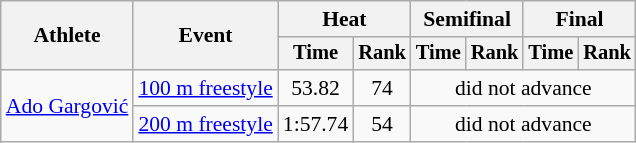<table class="wikitable" style="text-align:center; font-size:90%">
<tr>
<th rowspan="2">Athlete</th>
<th rowspan="2">Event</th>
<th colspan="2">Heat</th>
<th colspan="2">Semifinal</th>
<th colspan="2">Final</th>
</tr>
<tr style="font-size:95%">
<th>Time</th>
<th>Rank</th>
<th>Time</th>
<th>Rank</th>
<th>Time</th>
<th>Rank</th>
</tr>
<tr>
<td align=left rowspan=2><a href='#'>Ado Gargović</a></td>
<td align=left><a href='#'>100 m freestyle</a></td>
<td>53.82</td>
<td>74</td>
<td colspan=4>did not advance</td>
</tr>
<tr>
<td align=left><a href='#'>200 m freestyle</a></td>
<td>1:57.74</td>
<td>54</td>
<td colspan=4>did not advance</td>
</tr>
</table>
